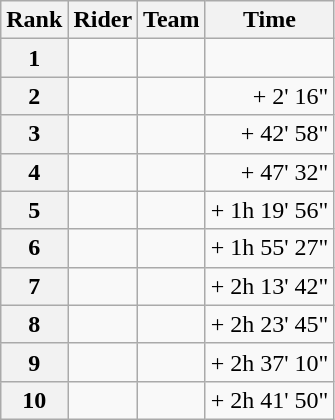<table class="wikitable">
<tr>
<th scope="col">Rank</th>
<th scope="col">Rider</th>
<th scope="col">Team</th>
<th scope="col">Time</th>
</tr>
<tr>
<th scope="row">1</th>
<td> </td>
<td></td>
<td style="text-align:right;"></td>
</tr>
<tr>
<th scope="row">2</th>
<td></td>
<td></td>
<td style="text-align:right;">+ 2' 16"</td>
</tr>
<tr>
<th scope="row">3</th>
<td></td>
<td></td>
<td style="text-align:right;">+ 42' 58"</td>
</tr>
<tr>
<th scope="row">4</th>
<td></td>
<td></td>
<td style="text-align:right;">+ 47' 32"</td>
</tr>
<tr>
<th scope="row">5</th>
<td></td>
<td></td>
<td style="text-align:right;">+ 1h 19' 56"</td>
</tr>
<tr>
<th scope="row">6</th>
<td></td>
<td></td>
<td style="text-align:right;">+ 1h 55' 27"</td>
</tr>
<tr>
<th scope="row">7</th>
<td></td>
<td></td>
<td style="text-align:right;">+ 2h 13' 42"</td>
</tr>
<tr>
<th scope="row">8</th>
<td></td>
<td></td>
<td style="text-align:right;">+ 2h 23' 45"</td>
</tr>
<tr>
<th scope="row">9</th>
<td></td>
<td></td>
<td style="text-align:right;">+ 2h 37' 10"</td>
</tr>
<tr>
<th scope="row">10</th>
<td></td>
<td></td>
<td style="text-align:right;">+ 2h 41' 50"</td>
</tr>
</table>
